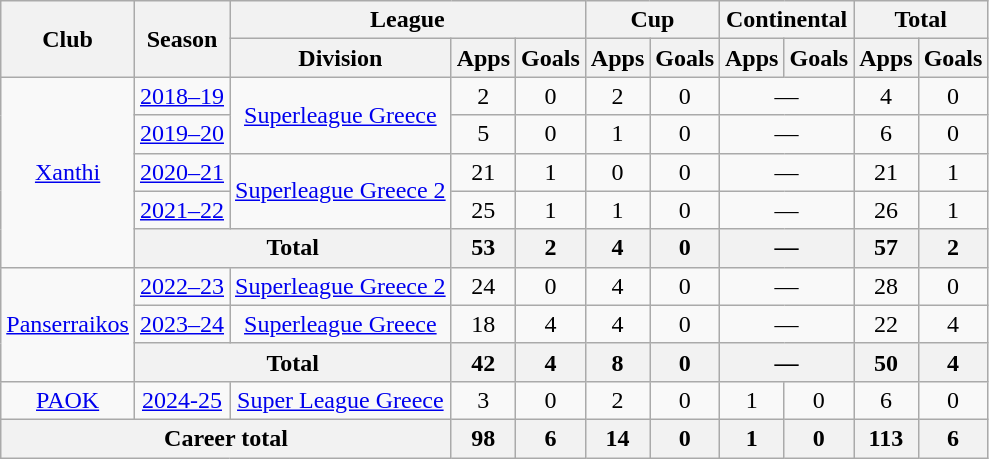<table class="wikitable" style="text-align:center">
<tr>
<th rowspan=2>Club</th>
<th rowspan=2>Season</th>
<th colspan=3>League</th>
<th colspan=2>Cup</th>
<th colspan=2>Continental</th>
<th colspan=2>Total</th>
</tr>
<tr>
<th>Division</th>
<th>Apps</th>
<th>Goals</th>
<th>Apps</th>
<th>Goals</th>
<th>Apps</th>
<th>Goals</th>
<th>Apps</th>
<th>Goals</th>
</tr>
<tr>
<td rowspan="5"><a href='#'>Xanthi</a></td>
<td><a href='#'>2018–19</a></td>
<td rowspan="2"><a href='#'>Superleague Greece</a></td>
<td>2</td>
<td>0</td>
<td>2</td>
<td>0</td>
<td colspan="2">—</td>
<td>4</td>
<td>0</td>
</tr>
<tr>
<td><a href='#'>2019–20</a></td>
<td>5</td>
<td>0</td>
<td>1</td>
<td>0</td>
<td colspan="2">—</td>
<td>6</td>
<td>0</td>
</tr>
<tr>
<td><a href='#'>2020–21</a></td>
<td rowspan="2"><a href='#'>Superleague Greece 2</a></td>
<td>21</td>
<td>1</td>
<td>0</td>
<td>0</td>
<td colspan="2">—</td>
<td>21</td>
<td>1</td>
</tr>
<tr>
<td><a href='#'>2021–22</a></td>
<td>25</td>
<td>1</td>
<td>1</td>
<td>0</td>
<td colspan="2">—</td>
<td>26</td>
<td>1</td>
</tr>
<tr>
<th colspan="2">Total</th>
<th>53</th>
<th>2</th>
<th>4</th>
<th>0</th>
<th colspan="2">—</th>
<th>57</th>
<th>2</th>
</tr>
<tr>
<td rowspan="3"><a href='#'>Panserraikos</a></td>
<td><a href='#'>2022–23</a></td>
<td><a href='#'>Superleague Greece 2</a></td>
<td>24</td>
<td>0</td>
<td>4</td>
<td>0</td>
<td colspan="2">—</td>
<td>28</td>
<td>0</td>
</tr>
<tr>
<td><a href='#'>2023–24</a></td>
<td><a href='#'>Superleague Greece</a></td>
<td>18</td>
<td>4</td>
<td>4</td>
<td>0</td>
<td colspan="2">—</td>
<td>22</td>
<td>4</td>
</tr>
<tr>
<th colspan="2">Total</th>
<th>42</th>
<th>4</th>
<th>8</th>
<th>0</th>
<th colspan="2">—</th>
<th>50</th>
<th>4</th>
</tr>
<tr>
<td><a href='#'>PAOK</a></td>
<td><a href='#'>2024-25</a></td>
<td><a href='#'>Super League Greece</a></td>
<td>3</td>
<td>0</td>
<td>2</td>
<td>0</td>
<td>1</td>
<td>0</td>
<td>6</td>
<td>0</td>
</tr>
<tr>
<th colspan="3">Career total</th>
<th>98</th>
<th>6</th>
<th>14</th>
<th>0</th>
<th>1</th>
<th>0</th>
<th>113</th>
<th>6</th>
</tr>
</table>
